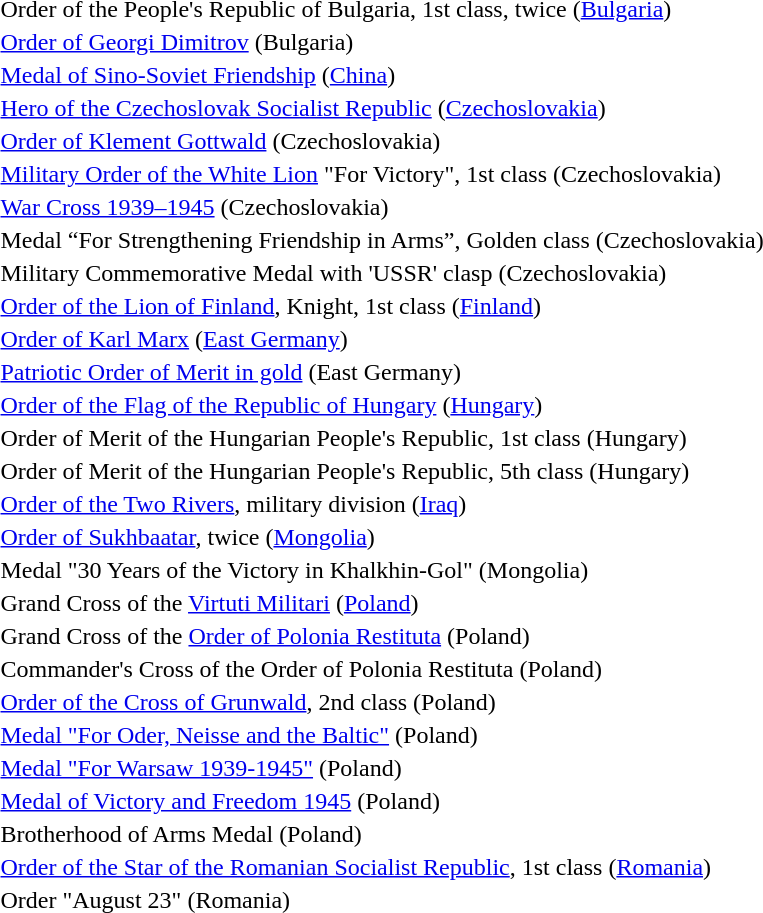<table>
<tr>
<td></td>
<td>Order of the People's Republic of Bulgaria, 1st class, twice (<a href='#'>Bulgaria</a>)</td>
</tr>
<tr>
<td></td>
<td><a href='#'>Order of Georgi Dimitrov</a> (Bulgaria)</td>
</tr>
<tr>
<td></td>
<td><a href='#'>Medal of Sino-Soviet Friendship</a> (<a href='#'>China</a>)</td>
</tr>
<tr>
<td></td>
<td><a href='#'>Hero of the Czechoslovak Socialist Republic</a> (<a href='#'>Czechoslovakia</a>)</td>
</tr>
<tr>
<td></td>
<td><a href='#'>Order of Klement Gottwald</a> (Czechoslovakia)</td>
</tr>
<tr>
<td></td>
<td><a href='#'>Military Order of the White Lion</a> "For Victory", 1st class (Czechoslovakia)</td>
</tr>
<tr>
<td></td>
<td><a href='#'>War Cross 1939–1945</a> (Czechoslovakia)</td>
</tr>
<tr>
<td></td>
<td>Medal “For Strengthening Friendship in Arms”, Golden class (Czechoslovakia)</td>
</tr>
<tr>
<td></td>
<td>Military Commemorative Medal with 'USSR' clasp (Czechoslovakia)</td>
</tr>
<tr>
<td></td>
<td><a href='#'>Order of the Lion of Finland</a>, Knight, 1st class (<a href='#'>Finland</a>)</td>
</tr>
<tr>
<td></td>
<td><a href='#'>Order of Karl Marx</a> (<a href='#'>East Germany</a>)</td>
</tr>
<tr>
<td></td>
<td><a href='#'>Patriotic Order of Merit in gold</a> (East Germany)</td>
</tr>
<tr>
<td></td>
<td><a href='#'>Order of the Flag of the Republic of Hungary</a> (<a href='#'>Hungary</a>)</td>
</tr>
<tr>
<td></td>
<td>Order of Merit of the Hungarian People's Republic, 1st class (Hungary)</td>
</tr>
<tr>
<td></td>
<td>Order of Merit of the Hungarian People's Republic, 5th class (Hungary)</td>
</tr>
<tr>
<td></td>
<td><a href='#'>Order of the Two Rivers</a>, military division (<a href='#'>Iraq</a>)</td>
</tr>
<tr>
<td></td>
<td><a href='#'>Order of Sukhbaatar</a>, twice (<a href='#'>Mongolia</a>)</td>
</tr>
<tr>
<td></td>
<td>Medal "30 Years of the Victory in Khalkhin-Gol" (Mongolia)</td>
</tr>
<tr>
<td></td>
<td>Grand Cross of the <a href='#'>Virtuti Militari</a> (<a href='#'>Poland</a>)</td>
</tr>
<tr>
<td></td>
<td>Grand Cross of the <a href='#'>Order of Polonia Restituta</a> (Poland)</td>
</tr>
<tr>
<td></td>
<td>Commander's Cross of the Order of Polonia Restituta (Poland)</td>
</tr>
<tr>
<td></td>
<td><a href='#'>Order of the Cross of Grunwald</a>, 2nd class (Poland)</td>
</tr>
<tr>
<td></td>
<td><a href='#'>Medal "For Oder, Neisse and the Baltic"</a> (Poland)</td>
</tr>
<tr>
<td></td>
<td><a href='#'>Medal "For Warsaw 1939-1945"</a> (Poland)</td>
</tr>
<tr>
<td></td>
<td><a href='#'>Medal of Victory and Freedom 1945</a> (Poland)</td>
</tr>
<tr>
<td></td>
<td>Brotherhood of Arms Medal (Poland)</td>
</tr>
<tr>
<td></td>
<td><a href='#'>Order of the Star of the Romanian Socialist Republic</a>, 1st class (<a href='#'>Romania</a>)</td>
</tr>
<tr>
<td></td>
<td>Order "August 23" (Romania)</td>
</tr>
<tr>
</tr>
</table>
